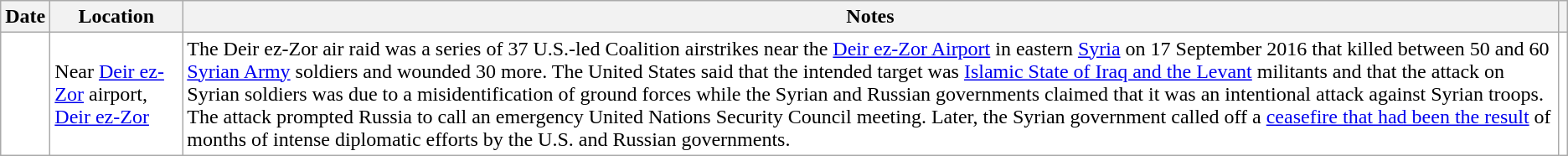<table class="sortable wikitable" style="background:white; text-align:left;">
<tr>
<th>Date</th>
<th>Location</th>
<th>Notes</th>
<th></th>
</tr>
<tr>
<td></td>
<td>Near <a href='#'>Deir ez-Zor</a> airport, <a href='#'>Deir ez-Zor</a></td>
<td> The Deir ez-Zor air raid was a series of 37 U.S.-led Coalition airstrikes near the <a href='#'>Deir ez-Zor Airport</a> in eastern <a href='#'>Syria</a> on 17 September 2016 that killed between 50 and 60 <a href='#'>Syrian Army</a> soldiers and wounded 30 more. The United States said that the intended target was <a href='#'>Islamic State of Iraq and the Levant</a> militants and that the attack on Syrian soldiers was due to a misidentification of ground forces while the Syrian and Russian governments claimed that it was an intentional attack against Syrian troops. The attack prompted Russia to call an emergency United Nations Security Council meeting. Later, the Syrian government called off a <a href='#'>ceasefire that had been the result</a> of months of intense diplomatic efforts by the U.S. and Russian governments.</td>
<td></td>
</tr>
</table>
